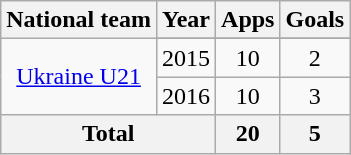<table class=wikitable style=text-align:center>
<tr>
<th>National team</th>
<th>Year</th>
<th>Apps</th>
<th>Goals</th>
</tr>
<tr>
<td rowspan=3><a href='#'>Ukraine U21</a></td>
</tr>
<tr>
<td>2015</td>
<td>10</td>
<td>2</td>
</tr>
<tr>
<td>2016</td>
<td>10</td>
<td>3</td>
</tr>
<tr>
<th colspan=2>Total</th>
<th>20</th>
<th>5</th>
</tr>
</table>
